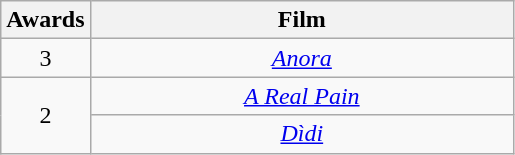<table class="wikitable" rowspan=2 border=2 style="text-align:center;">
<tr>
<th scope="col" width="50">Awards</th>
<th scope="col" width="275">Film</th>
</tr>
<tr>
<td>3</td>
<td><em><a href='#'>Anora</a></em></td>
</tr>
<tr>
<td rowspan="2">2</td>
<td><em><a href='#'>A Real Pain</a></em></td>
</tr>
<tr>
<td><em><a href='#'>Dìdi</a></em></td>
</tr>
</table>
